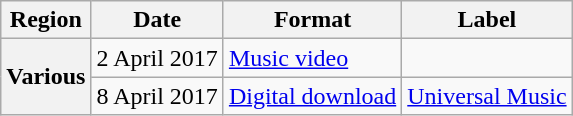<table class="wikitable sortable plainrowheaders">
<tr>
<th>Region</th>
<th>Date</th>
<th>Format</th>
<th>Label</th>
</tr>
<tr>
<th scope="row" rowspan="2">Various</th>
<td>2 April 2017</td>
<td><a href='#'>Music video</a></td>
<td></td>
</tr>
<tr>
<td>8 April 2017</td>
<td><a href='#'>Digital download</a></td>
<td><a href='#'>Universal Music</a></td>
</tr>
</table>
